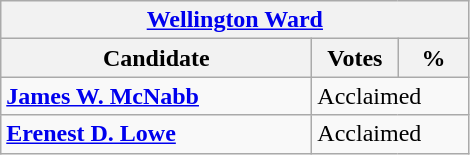<table class="wikitable">
<tr>
<th colspan="3"><a href='#'>Wellington Ward</a></th>
</tr>
<tr>
<th style="width: 200px">Candidate</th>
<th style="width: 50px">Votes</th>
<th style="width: 40px">%</th>
</tr>
<tr>
<td><strong><a href='#'>James W. McNabb</a></strong></td>
<td colspan="2">Acclaimed</td>
</tr>
<tr>
<td><strong><a href='#'>Erenest D. Lowe</a></strong></td>
<td colspan="2">Acclaimed</td>
</tr>
</table>
